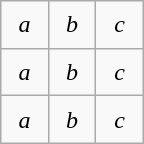<table class="wikitable" style="margin-left:auto;margin-right:auto;text-align:center;width:6em;height:6em;table-layout:fixed;">
<tr>
<td><em>a</em></td>
<td><em>b</em></td>
<td><em>c</em></td>
</tr>
<tr>
<td><em>a</em></td>
<td><em>b</em></td>
<td><em>c</em></td>
</tr>
<tr>
<td><em>a</em></td>
<td><em>b</em></td>
<td><em>c</em></td>
</tr>
</table>
